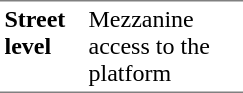<table border="0" cellpadding="3" cellspacing="0">
<tr>
<td style="border-bottom:solid 1px gray;border-top:solid 1px gray;" valign="top" width="50"><strong>Street level</strong></td>
<td style="border-top:solid 1px gray;border-bottom:solid 1px gray;" valign="top" width="100">Mezzanine access to the platform</td>
</tr>
</table>
